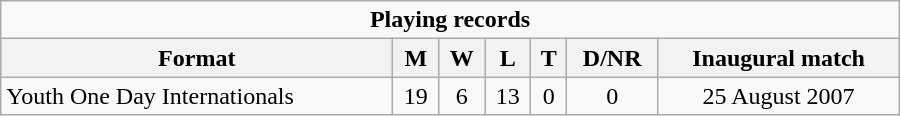<table class="wikitable" style="text-align: center; width: 600px">
<tr>
<td colspan="8" align="center"><strong>Playing records</strong></td>
</tr>
<tr>
<th>Format</th>
<th>M</th>
<th>W</th>
<th>L</th>
<th>T</th>
<th>D/NR</th>
<th>Inaugural match</th>
</tr>
<tr>
<td align="left">Youth One Day Internationals</td>
<td>19</td>
<td>6</td>
<td>13</td>
<td>0</td>
<td>0</td>
<td>25 August 2007</td>
</tr>
</table>
